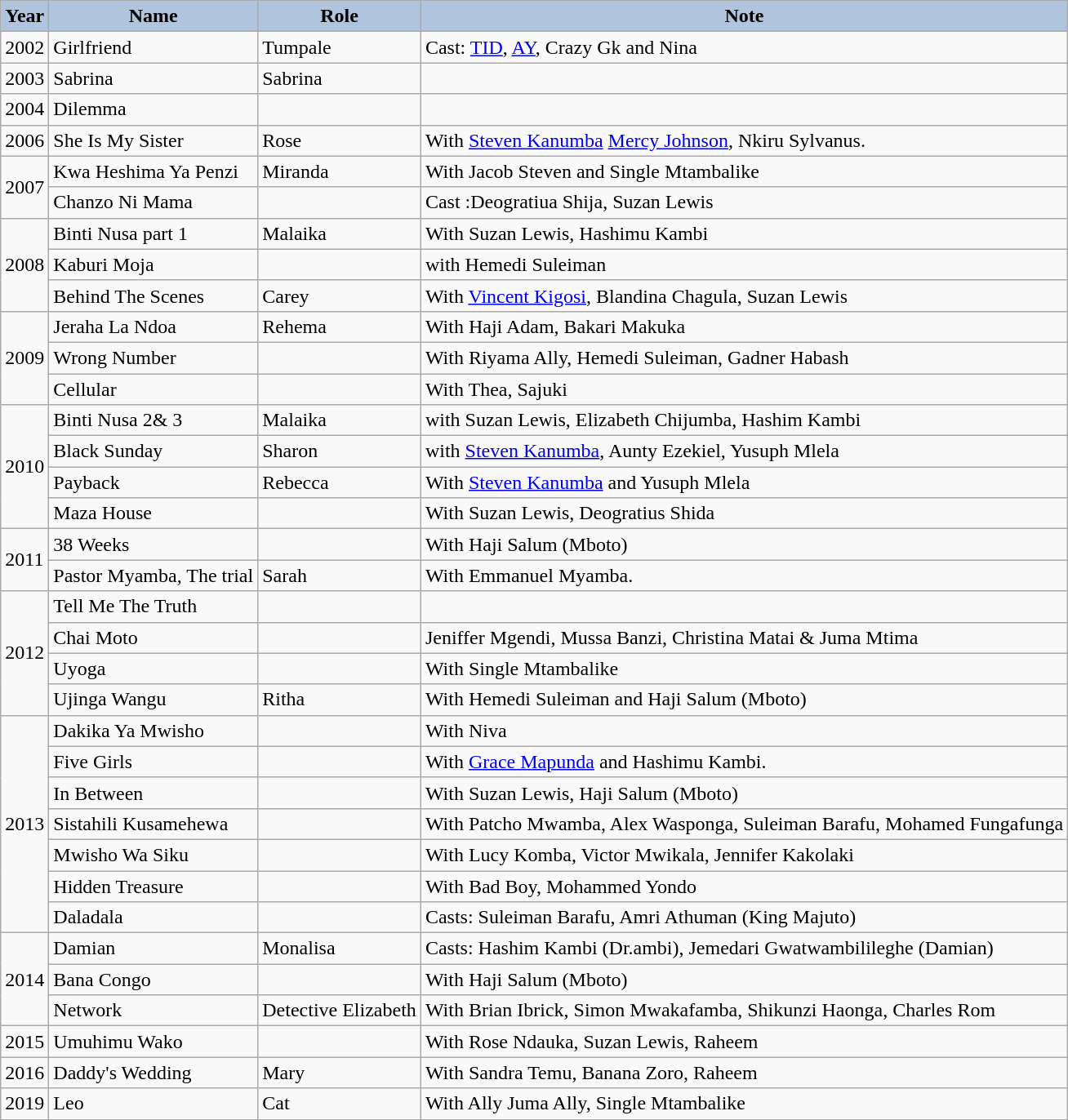<table class="wikitable">
<tr>
<th style="background:#B0C4DE;">Year</th>
<th style="background:#B0C4DE;">Name</th>
<th style="background:#B0C4DE;">Role</th>
<th style="background:#B0C4DE;">Note</th>
</tr>
<tr>
<td>2002</td>
<td>Girlfriend</td>
<td>Tumpale</td>
<td>Cast: <a href='#'>TID</a>, <a href='#'>AY</a>, Crazy Gk and Nina</td>
</tr>
<tr>
<td>2003</td>
<td>Sabrina</td>
<td>Sabrina</td>
<td></td>
</tr>
<tr>
<td>2004</td>
<td>Dilemma</td>
<td></td>
<td></td>
</tr>
<tr>
<td>2006</td>
<td>She Is My Sister</td>
<td>Rose</td>
<td>With <a href='#'>Steven Kanumba</a> <a href='#'>Mercy Johnson</a>, Nkiru Sylvanus.</td>
</tr>
<tr>
<td rowspan=2>2007</td>
<td>Kwa Heshima Ya Penzi</td>
<td>Miranda</td>
<td>With Jacob Steven and Single Mtambalike</td>
</tr>
<tr>
<td>Chanzo Ni Mama</td>
<td></td>
<td>Cast :Deogratiua Shija, Suzan Lewis</td>
</tr>
<tr>
<td rowspan=3>2008</td>
<td>Binti Nusa part 1</td>
<td>Malaika</td>
<td>With Suzan Lewis, Hashimu Kambi</td>
</tr>
<tr>
<td>Kaburi Moja</td>
<td></td>
<td>with Hemedi Suleiman</td>
</tr>
<tr>
<td>Behind The Scenes</td>
<td>Carey</td>
<td>With <a href='#'>Vincent Kigosi</a>, Blandina Chagula, Suzan Lewis</td>
</tr>
<tr>
<td rowspan=3>2009</td>
<td>Jeraha La Ndoa</td>
<td>Rehema</td>
<td>With Haji Adam, Bakari Makuka</td>
</tr>
<tr>
<td>Wrong Number</td>
<td></td>
<td>With Riyama Ally, Hemedi Suleiman, Gadner Habash</td>
</tr>
<tr>
<td>Cellular</td>
<td></td>
<td>With Thea, Sajuki</td>
</tr>
<tr>
<td rowspan=4>2010</td>
<td>Binti Nusa 2& 3</td>
<td>Malaika</td>
<td>with Suzan Lewis, Elizabeth Chijumba, Hashim Kambi</td>
</tr>
<tr>
<td>Black Sunday</td>
<td>Sharon</td>
<td>with <a href='#'>Steven Kanumba</a>, Aunty Ezekiel, Yusuph Mlela</td>
</tr>
<tr>
<td>Payback</td>
<td>Rebecca</td>
<td>With <a href='#'>Steven Kanumba</a> and Yusuph Mlela</td>
</tr>
<tr>
<td>Maza House</td>
<td></td>
<td>With Suzan Lewis, Deogratius Shida</td>
</tr>
<tr>
<td rowspan=2>2011</td>
<td>38 Weeks</td>
<td></td>
<td>With Haji Salum (Mboto)</td>
</tr>
<tr>
<td>Pastor Myamba, The trial</td>
<td>Sarah</td>
<td>With Emmanuel Myamba.</td>
</tr>
<tr>
<td rowspan=4>2012</td>
<td>Tell Me The Truth</td>
<td></td>
<td></td>
</tr>
<tr>
<td>Chai Moto</td>
<td></td>
<td>Jeniffer Mgendi,  Mussa Banzi, Christina Matai & Juma Mtima</td>
</tr>
<tr>
<td>Uyoga</td>
<td></td>
<td>With Single Mtambalike</td>
</tr>
<tr>
<td>Ujinga Wangu</td>
<td>Ritha</td>
<td>With Hemedi Suleiman and Haji Salum (Mboto)</td>
</tr>
<tr>
<td rowspan=7>2013</td>
<td>Dakika Ya Mwisho</td>
<td></td>
<td>With Niva</td>
</tr>
<tr>
<td>Five Girls</td>
<td></td>
<td>With <a href='#'>Grace Mapunda</a> and Hashimu Kambi.</td>
</tr>
<tr>
<td>In Between</td>
<td></td>
<td>With Suzan Lewis, Haji Salum (Mboto)</td>
</tr>
<tr>
<td>Sistahili Kusamehewa</td>
<td></td>
<td>With Patcho Mwamba, Alex Wasponga, Suleiman Barafu, Mohamed Fungafunga</td>
</tr>
<tr>
<td>Mwisho Wa Siku</td>
<td></td>
<td>With Lucy Komba, Victor Mwikala, Jennifer Kakolaki</td>
</tr>
<tr>
<td>Hidden Treasure</td>
<td></td>
<td>With Bad Boy, Mohammed Yondo</td>
</tr>
<tr>
<td>Daladala</td>
<td></td>
<td>Casts: Suleiman Barafu, Amri Athuman (King Majuto)</td>
</tr>
<tr>
<td rowspan=3>2014</td>
<td>Damian</td>
<td>Monalisa</td>
<td>Casts:  Hashim Kambi (Dr.ambi), Jemedari Gwatwambilileghe (Damian)</td>
</tr>
<tr>
<td>Bana Congo</td>
<td></td>
<td>With Haji Salum (Mboto)</td>
</tr>
<tr>
<td>Network</td>
<td>Detective Elizabeth</td>
<td>With Brian Ibrick, Simon Mwakafamba, Shikunzi Haonga, Charles Rom</td>
</tr>
<tr>
<td>2015</td>
<td>Umuhimu Wako</td>
<td></td>
<td>With Rose Ndauka, Suzan Lewis, Raheem</td>
</tr>
<tr>
<td>2016</td>
<td>Daddy's Wedding</td>
<td>Mary</td>
<td>With Sandra Temu, Banana Zoro, Raheem</td>
</tr>
<tr>
<td>2019</td>
<td>Leo</td>
<td>Cat</td>
<td>With Ally Juma Ally, Single Mtambalike</td>
</tr>
</table>
